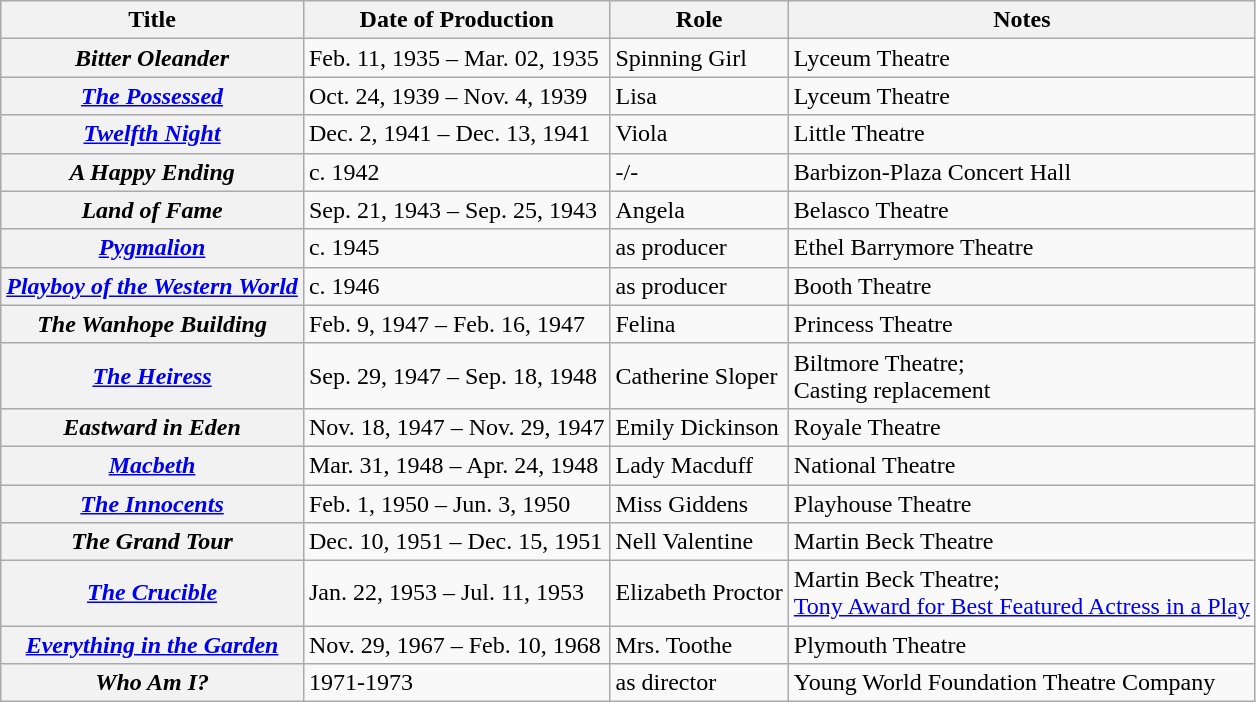<table class="wikitable sortable plainrowheaders">
<tr>
<th scope="col">Title</th>
<th scope="col">Date of Production</th>
<th scope="col">Role</th>
<th scope="col" class="unsortable">Notes</th>
</tr>
<tr>
<th scope="row"><em>Bitter Oleander</em></th>
<td>Feb. 11, 1935 – Mar. 02, 1935</td>
<td>Spinning Girl</td>
<td>Lyceum Theatre</td>
</tr>
<tr>
<th scope="row"><em><a href='#'>The Possessed</a></em></th>
<td>Oct. 24, 1939 – Nov. 4, 1939</td>
<td>Lisa</td>
<td>Lyceum Theatre</td>
</tr>
<tr>
<th scope="row"><em><a href='#'>Twelfth Night</a></em></th>
<td>Dec. 2, 1941 – Dec. 13, 1941</td>
<td>Viola</td>
<td>Little Theatre</td>
</tr>
<tr>
<th scope="row"><em>A Happy Ending</em></th>
<td>c. 1942</td>
<td>-/-</td>
<td>Barbizon-Plaza Concert Hall</td>
</tr>
<tr>
<th scope="row"><em>Land of Fame</em></th>
<td>Sep. 21, 1943 – Sep. 25, 1943</td>
<td>Angela</td>
<td>Belasco Theatre</td>
</tr>
<tr>
<th scope="row"><em><a href='#'>Pygmalion</a></em></th>
<td>c. 1945</td>
<td>as producer</td>
<td>Ethel Barrymore Theatre</td>
</tr>
<tr>
<th scope="row"><em><a href='#'>Playboy of the Western World</a></em></th>
<td>c. 1946</td>
<td>as producer</td>
<td>Booth Theatre</td>
</tr>
<tr>
<th scope="row"><em>The Wanhope Building</em></th>
<td>Feb. 9, 1947 – Feb. 16, 1947</td>
<td>Felina</td>
<td>Princess Theatre</td>
</tr>
<tr>
<th scope="row"><em><a href='#'>The Heiress</a></em></th>
<td>Sep. 29, 1947 – Sep. 18, 1948</td>
<td>Catherine Sloper</td>
<td>Biltmore Theatre; <br> Casting replacement</td>
</tr>
<tr>
<th scope="row"><em>Eastward in Eden</em></th>
<td>Nov. 18, 1947 – Nov. 29, 1947</td>
<td>Emily Dickinson</td>
<td>Royale Theatre</td>
</tr>
<tr>
<th scope="row"><em><a href='#'>Macbeth</a></em></th>
<td>Mar. 31, 1948 – Apr. 24, 1948</td>
<td>Lady Macduff</td>
<td>National Theatre</td>
</tr>
<tr>
<th scope="row"><em><a href='#'>The Innocents</a></em></th>
<td>Feb. 1, 1950 – Jun. 3, 1950</td>
<td>Miss Giddens</td>
<td>Playhouse Theatre</td>
</tr>
<tr>
<th scope="row"><em>The Grand Tour</em></th>
<td>Dec. 10, 1951 – Dec. 15, 1951</td>
<td>Nell Valentine</td>
<td>Martin Beck Theatre</td>
</tr>
<tr>
<th scope="row"><em><a href='#'>The Crucible</a></em></th>
<td>Jan. 22, 1953 – Jul. 11, 1953</td>
<td>Elizabeth Proctor</td>
<td>Martin Beck Theatre; <br> <a href='#'>Tony Award for Best Featured Actress in a Play</a></td>
</tr>
<tr>
<th scope="row"><em><a href='#'>Everything in the Garden</a></em></th>
<td>Nov. 29, 1967 – Feb. 10, 1968</td>
<td>Mrs. Toothe</td>
<td>Plymouth Theatre</td>
</tr>
<tr>
<th scope="row"><em>Who Am I?</em></th>
<td>1971-1973</td>
<td>as director</td>
<td>Young World Foundation Theatre Company</td>
</tr>
</table>
